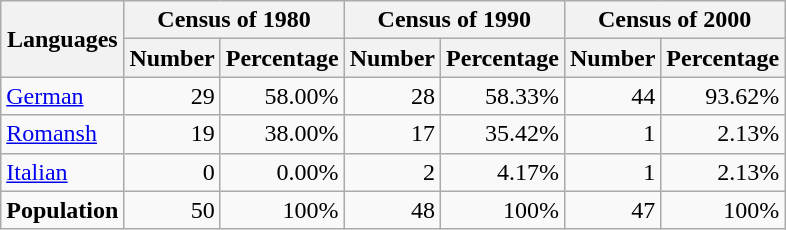<table class="wikitable">
<tr ---->
<th rowspan="2">Languages</th>
<th colspan="2">Census of 1980</th>
<th colspan="2">Census of 1990</th>
<th colspan="2">Census of 2000</th>
</tr>
<tr ---->
<th>Number</th>
<th>Percentage</th>
<th>Number</th>
<th>Percentage</th>
<th>Number</th>
<th>Percentage</th>
</tr>
<tr ---->
<td><a href='#'>German</a></td>
<td align=right>29</td>
<td align=right>58.00%</td>
<td align=right>28</td>
<td align=right>58.33%</td>
<td align=right>44</td>
<td align=right>93.62%</td>
</tr>
<tr ---->
<td><a href='#'>Romansh</a></td>
<td align=right>19</td>
<td align=right>38.00%</td>
<td align=right>17</td>
<td align=right>35.42%</td>
<td align=right>1</td>
<td align=right>2.13%</td>
</tr>
<tr ---->
<td><a href='#'>Italian</a></td>
<td align=right>0</td>
<td align=right>0.00%</td>
<td align=right>2</td>
<td align=right>4.17%</td>
<td align=right>1</td>
<td align=right>2.13%</td>
</tr>
<tr ---->
<td><strong>Population</strong></td>
<td align=right>50</td>
<td align=right>100%</td>
<td align=right>48</td>
<td align=right>100%</td>
<td align=right>47</td>
<td align=right>100%</td>
</tr>
</table>
